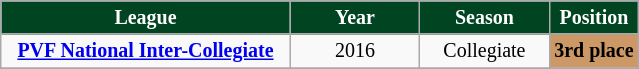<table class="wikitable" style="text-align:center; font-size:10pt;">
<tr style="background: #014421; font-weight:bold;">
<td style="width:14em;color:#FFFFFF">League</td>
<td style="width:6em;color:#FFFFFF">Year</td>
<td style="width:6em;color:#FFFFFF">Season</td>
<td style="width:4em;color:#FFFFFF">Position</td>
</tr>
<tr>
<td><strong><a href='#'>PVF National Inter-Collegiate</a></strong></td>
<td>2016</td>
<td align="center">Collegiate</td>
<td bgcolor="#CC9966"><strong>3rd place</strong></td>
</tr>
<tr>
</tr>
</table>
